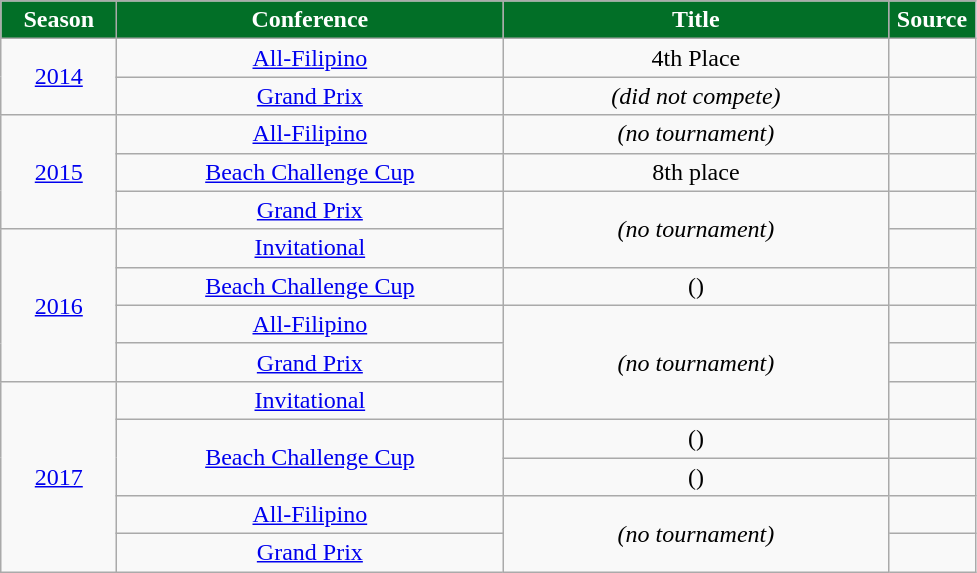<table class="wikitable">
<tr>
<th width=70px style="background: #026f27; color: #FFFFFF; text-align: center"><strong>Season</strong></th>
<th width=250px style="background: #026f27; color: #FFFFFF"><strong>Conference</strong></th>
<th width=250px style="background: #026f27; color: #FFFFFF"><strong>Title</strong></th>
<th width=50px style="background: #026f27; color: #FFFFFF; text-align: center"><strong>Source</strong></th>
</tr>
<tr align=center>
<td rowspan=2><a href='#'>2014</a></td>
<td><a href='#'>All-Filipino</a></td>
<td>4th Place</td>
<td></td>
</tr>
<tr align=center>
<td><a href='#'>Grand Prix</a></td>
<td><em>(did not compete)</em></td>
<td></td>
</tr>
<tr align=center>
<td rowspan=3><a href='#'>2015</a></td>
<td><a href='#'>All-Filipino</a></td>
<td><em>(no tournament)</em></td>
<td></td>
</tr>
<tr align=center>
<td><a href='#'>Beach Challenge Cup</a></td>
<td>8th place</td>
<td></td>
</tr>
<tr align=center>
<td><a href='#'>Grand Prix</a></td>
<td rowspan=2><em>(no tournament)</em></td>
<td></td>
</tr>
<tr align=center>
<td rowspan=4><a href='#'>2016</a></td>
<td><a href='#'>Invitational</a></td>
<td></td>
</tr>
<tr align=center>
<td><a href='#'>Beach Challenge Cup</a></td>
<td>()</td>
<td></td>
</tr>
<tr align=center>
<td><a href='#'>All-Filipino</a></td>
<td rowspan=3><em>(no tournament)</em></td>
<td></td>
</tr>
<tr align=center>
<td><a href='#'>Grand Prix</a></td>
<td></td>
</tr>
<tr align=center>
<td rowspan=5><a href='#'>2017</a></td>
<td><a href='#'>Invitational</a></td>
<td></td>
</tr>
<tr align=center>
<td rowspan=2><a href='#'>Beach Challenge Cup</a></td>
<td>()</td>
<td></td>
</tr>
<tr align=center>
<td>()</td>
<td></td>
</tr>
<tr align=center>
<td><a href='#'>All-Filipino</a></td>
<td rowspan=2><em>(no tournament)</em></td>
<td></td>
</tr>
<tr align=center>
<td><a href='#'>Grand Prix</a></td>
<td></td>
</tr>
</table>
